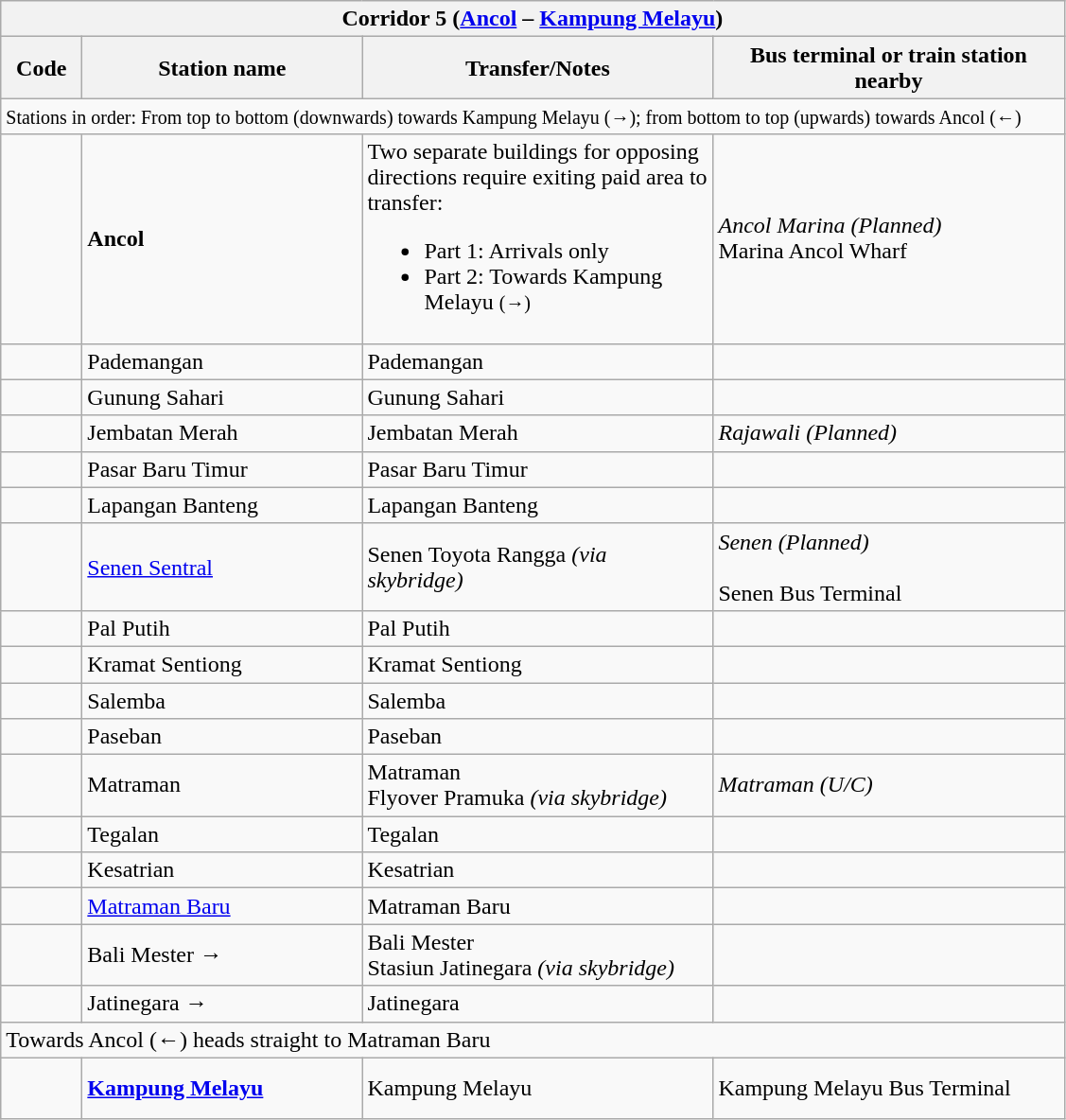<table class="wikitable" style="font-size:100%">
<tr>
<th colspan="4" align="left"> Corridor 5 (<a href='#'>Ancol</a> – <a href='#'>Kampung Melayu</a>)</th>
</tr>
<tr>
<th width="50">Code</th>
<th width="190">Station name</th>
<th width="240">Transfer/Notes</th>
<th width="240">Bus terminal or train station nearby</th>
</tr>
<tr>
<td colspan="4"><small>Stations in order: From top to bottom (downwards) towards Kampung Melayu (→); from bottom to top (upwards) towards Ancol (←)</small></td>
</tr>
<tr>
<td align="center"><strong></strong></td>
<td><strong>Ancol</strong></td>
<td>Two separate buildings for opposing directions require exiting paid area to transfer:<br><ul><li>Part 1: Arrivals only</li><li>Part 2: Towards Kampung Melayu <small>(→)</small></li></ul></td>
<td> <em>Ancol Marina (Planned)</em><br> Marina Ancol Wharf</td>
</tr>
<tr>
<td align="center"><strong></strong></td>
<td>Pademangan</td>
<td> Pademangan</td>
<td></td>
</tr>
<tr>
<td align="center"><strong></strong><br><strong></strong></td>
<td>Gunung Sahari</td>
<td>  Gunung Sahari</td>
<td></td>
</tr>
<tr>
<td align="center"><strong></strong><br><strong></strong></td>
<td>Jembatan Merah</td>
<td>  Jembatan Merah</td>
<td> <em>Rajawali (Planned)</em></td>
</tr>
<tr>
<td align="center"><strong></strong></td>
<td>Pasar Baru Timur</td>
<td> Pasar Baru Timur</td>
<td></td>
</tr>
<tr>
<td align="center"><strong></strong></td>
<td>Lapangan Banteng</td>
<td> Lapangan Banteng</td>
<td></td>
</tr>
<tr>
<td align="center"><strong></strong></td>
<td><a href='#'>Senen Sentral</a></td>
<td>    Senen Toyota Rangga <em>(via skybridge)</em></td>
<td> <em>Senen (Planned)</em><br>  <br> Senen Bus Terminal</td>
</tr>
<tr>
<td align="center"><strong></strong></td>
<td>Pal Putih</td>
<td> Pal Putih</td>
<td></td>
</tr>
<tr>
<td align="center"><strong></strong></td>
<td>Kramat Sentiong</td>
<td> Kramat Sentiong</td>
<td></td>
</tr>
<tr>
<td align="center"><strong></strong></td>
<td>Salemba</td>
<td> Salemba</td>
<td></td>
</tr>
<tr>
<td align="center"><strong></strong></td>
<td>Paseban</td>
<td> Paseban</td>
<td></td>
</tr>
<tr>
<td align="center"><strong></strong></td>
<td>Matraman</td>
<td> Matraman<br>  Flyover Pramuka <em>(via skybridge)</em></td>
<td> <em>Matraman (U/C)</em></td>
</tr>
<tr>
<td align="center"><strong></strong></td>
<td>Tegalan</td>
<td>  Tegalan</td>
<td></td>
</tr>
<tr>
<td align="center"><strong></strong></td>
<td>Kesatrian</td>
<td>  Kesatrian</td>
<td></td>
</tr>
<tr>
<td align="center"><strong></strong></td>
<td><a href='#'>Matraman Baru</a></td>
<td> Matraman Baru</td>
<td> </td>
</tr>
<tr>
<td align="center"><strong></strong></td>
<td>Bali Mester →</td>
<td> Bali Mester<br> Stasiun Jatinegara <em>(via skybridge)</em></td>
<td>  </td>
</tr>
<tr>
<td align="center"><strong></strong><br><strong></strong></td>
<td>Jatinegara →</td>
<td>  Jatinegara</td>
<td></td>
</tr>
<tr>
<td colspan="4">Towards Ancol (←) heads straight to Matraman Baru</td>
</tr>
<tr>
<td align="center"><strong></strong><br><strong></strong><br><strong></strong></td>
<td><strong><a href='#'>Kampung Melayu</a></strong></td>
<td>   Kampung Melayu</td>
<td> Kampung Melayu Bus Terminal</td>
</tr>
</table>
